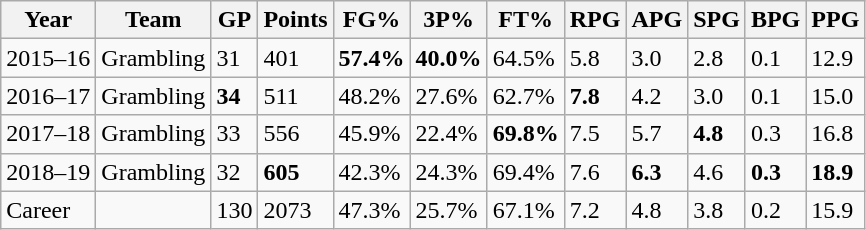<table class="wikitable">
<tr>
<th>Year</th>
<th>Team</th>
<th>GP</th>
<th>Points</th>
<th>FG%</th>
<th>3P%</th>
<th>FT%</th>
<th>RPG</th>
<th>APG</th>
<th>SPG</th>
<th>BPG</th>
<th>PPG</th>
</tr>
<tr>
<td>2015–16</td>
<td>Grambling</td>
<td>31</td>
<td>401</td>
<td><strong>57.4%</strong></td>
<td><strong>40.0%</strong></td>
<td>64.5%</td>
<td>5.8</td>
<td>3.0</td>
<td>2.8</td>
<td>0.1</td>
<td>12.9</td>
</tr>
<tr>
<td>2016–17</td>
<td>Grambling</td>
<td><strong>34</strong></td>
<td>511</td>
<td>48.2%</td>
<td>27.6%</td>
<td>62.7%</td>
<td><strong>7.8</strong></td>
<td>4.2</td>
<td>3.0</td>
<td>0.1</td>
<td>15.0</td>
</tr>
<tr>
<td>2017–18</td>
<td>Grambling</td>
<td>33</td>
<td>556</td>
<td>45.9%</td>
<td>22.4%</td>
<td><strong>69.8%</strong></td>
<td>7.5</td>
<td>5.7</td>
<td><strong>4.8</strong></td>
<td>0.3</td>
<td>16.8</td>
</tr>
<tr>
<td>2018–19</td>
<td>Grambling</td>
<td>32</td>
<td><strong>605</strong></td>
<td>42.3%</td>
<td>24.3%</td>
<td>69.4%</td>
<td>7.6</td>
<td><strong>6.3</strong></td>
<td>4.6</td>
<td><strong>0.3</strong></td>
<td><strong>18.9</strong></td>
</tr>
<tr>
<td>Career</td>
<td></td>
<td>130</td>
<td>2073</td>
<td>47.3%</td>
<td>25.7%</td>
<td>67.1%</td>
<td>7.2</td>
<td>4.8</td>
<td>3.8</td>
<td>0.2</td>
<td>15.9</td>
</tr>
</table>
